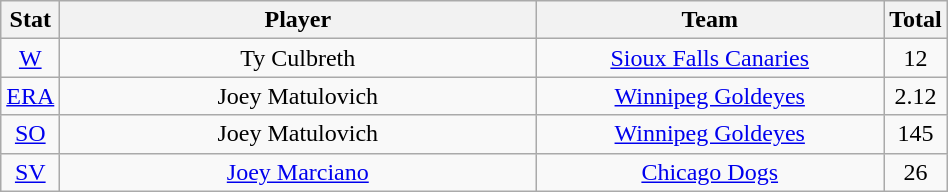<table class="wikitable"  style="width:50%; text-align:center;">
<tr>
<th style="width:5%;">Stat</th>
<th style="width:55%;">Player</th>
<th style="width:55%;">Team</th>
<th style="width:5%;">Total</th>
</tr>
<tr>
<td><a href='#'>W</a></td>
<td>Ty Culbreth</td>
<td><a href='#'>Sioux Falls Canaries</a></td>
<td>12</td>
</tr>
<tr>
<td><a href='#'>ERA</a></td>
<td>Joey Matulovich</td>
<td><a href='#'>Winnipeg Goldeyes</a></td>
<td>2.12</td>
</tr>
<tr>
<td><a href='#'>SO</a></td>
<td>Joey Matulovich</td>
<td><a href='#'>Winnipeg Goldeyes</a></td>
<td>145</td>
</tr>
<tr>
<td><a href='#'>SV</a></td>
<td><a href='#'>Joey Marciano</a></td>
<td><a href='#'>Chicago Dogs</a></td>
<td>26</td>
</tr>
</table>
